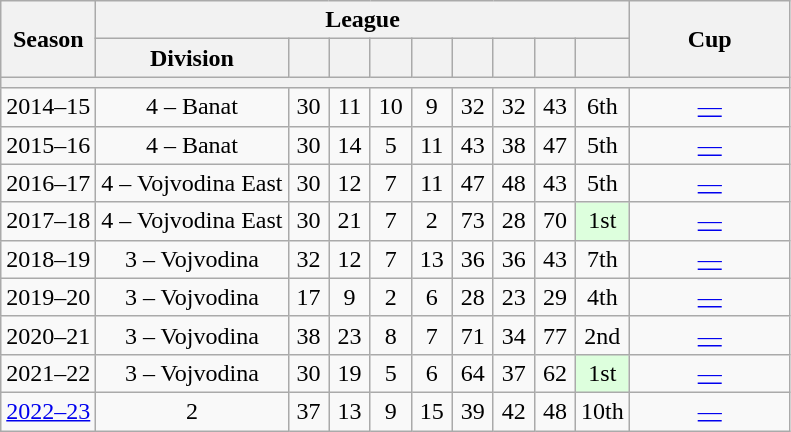<table class="wikitable sortable" style="text-align:center">
<tr>
<th rowspan="2">Season</th>
<th colspan="9">League</th>
<th rowspan="2" width="100">Cup</th>
</tr>
<tr>
<th>Division</th>
<th width="20"></th>
<th width="20"></th>
<th width="20"></th>
<th width="20"></th>
<th width="20"></th>
<th width="20"></th>
<th width="20"></th>
<th width="20"></th>
</tr>
<tr>
<th colspan="11"></th>
</tr>
<tr>
<td>2014–15</td>
<td>4 – Banat</td>
<td>30</td>
<td>11</td>
<td>10</td>
<td>9</td>
<td>32</td>
<td>32</td>
<td>43</td>
<td>6th</td>
<td><a href='#'>—</a></td>
</tr>
<tr>
<td>2015–16</td>
<td>4 – Banat</td>
<td>30</td>
<td>14</td>
<td>5</td>
<td>11</td>
<td>43</td>
<td>38</td>
<td>47</td>
<td>5th</td>
<td><a href='#'>—</a></td>
</tr>
<tr>
<td>2016–17</td>
<td>4 – Vojvodina East</td>
<td>30</td>
<td>12</td>
<td>7</td>
<td>11</td>
<td>47</td>
<td>48</td>
<td>43</td>
<td>5th</td>
<td><a href='#'>—</a></td>
</tr>
<tr>
<td>2017–18</td>
<td>4 – Vojvodina East</td>
<td>30</td>
<td>21</td>
<td>7</td>
<td>2</td>
<td>73</td>
<td>28</td>
<td>70</td>
<td style="background-color:#DFD">1st</td>
<td><a href='#'>—</a></td>
</tr>
<tr>
<td>2018–19</td>
<td>3 – Vojvodina</td>
<td>32</td>
<td>12</td>
<td>7</td>
<td>13</td>
<td>36</td>
<td>36</td>
<td>43</td>
<td>7th</td>
<td><a href='#'>—</a></td>
</tr>
<tr>
<td>2019–20</td>
<td>3 – Vojvodina</td>
<td>17</td>
<td>9</td>
<td>2</td>
<td>6</td>
<td>28</td>
<td>23</td>
<td>29</td>
<td>4th</td>
<td><a href='#'>—</a></td>
</tr>
<tr>
<td>2020–21</td>
<td>3 – Vojvodina</td>
<td>38</td>
<td>23</td>
<td>8</td>
<td>7</td>
<td>71</td>
<td>34</td>
<td>77</td>
<td>2nd</td>
<td><a href='#'>—</a></td>
</tr>
<tr>
<td>2021–22</td>
<td>3 – Vojvodina</td>
<td>30</td>
<td>19</td>
<td>5</td>
<td>6</td>
<td>64</td>
<td>37</td>
<td>62</td>
<td style="background-color:#DFD">1st</td>
<td><a href='#'>—</a></td>
</tr>
<tr>
<td><a href='#'>2022–23</a></td>
<td>2</td>
<td>37</td>
<td>13</td>
<td>9</td>
<td>15</td>
<td>39</td>
<td>42</td>
<td>48</td>
<td>10th</td>
<td><a href='#'>—</a></td>
</tr>
</table>
